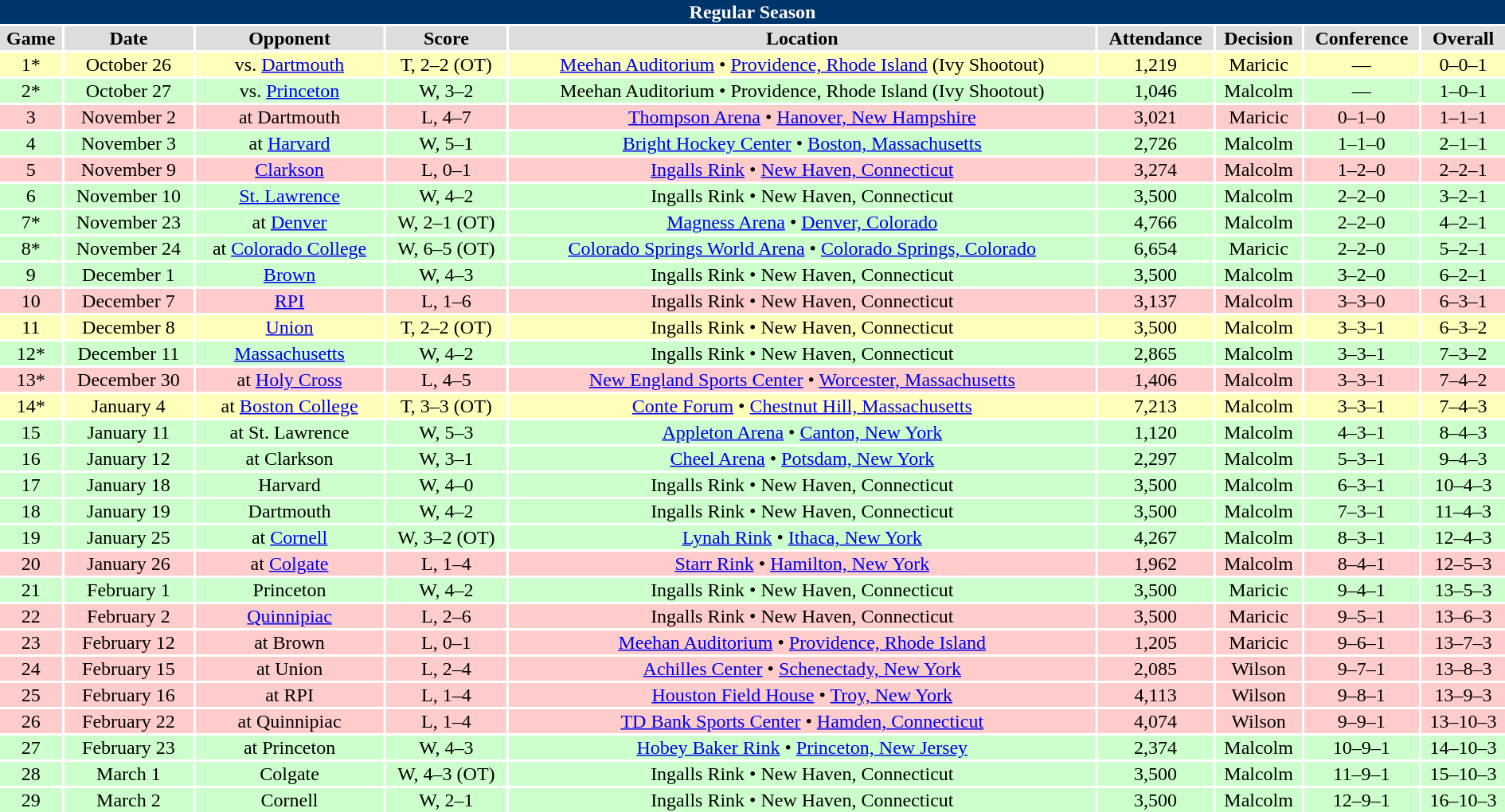<table class="toccolours" width=100% style="clear:both; margin:1.5em auto; text-align:center;">
<tr>
<th colspan=12 style="color:white; background:#00356B">Regular Season</th>
</tr>
<tr align="center"  bgcolor="#dddddd">
<th>Game</th>
<th>Date</th>
<th>Opponent</th>
<th>Score</th>
<th>Location</th>
<th>Attendance</th>
<th>Decision</th>
<th>Conference</th>
<th>Overall</th>
</tr>
<tr align="center" bgcolor="#ffffbb">
<td>1*</td>
<td>October 26</td>
<td>vs. <a href='#'>Dartmouth</a></td>
<td>T, 2–2 (OT)</td>
<td><a href='#'>Meehan Auditorium</a> • <a href='#'>Providence, Rhode Island</a> (Ivy Shootout)</td>
<td>1,219</td>
<td>Maricic</td>
<td>—</td>
<td>0–0–1</td>
</tr>
<tr align="center" bgcolor="#ccffcc">
<td>2*</td>
<td>October 27</td>
<td>vs. <a href='#'>Princeton</a></td>
<td>W, 3–2</td>
<td>Meehan Auditorium • Providence, Rhode Island (Ivy Shootout)</td>
<td>1,046</td>
<td>Malcolm</td>
<td>—</td>
<td>1–0–1</td>
</tr>
<tr align="center" bgcolor="#ffcccc">
<td>3</td>
<td>November 2</td>
<td>at Dartmouth</td>
<td>L, 4–7</td>
<td><a href='#'>Thompson Arena</a> • <a href='#'>Hanover, New Hampshire</a></td>
<td>3,021</td>
<td>Maricic</td>
<td>0–1–0</td>
<td>1–1–1</td>
</tr>
<tr align="center" bgcolor="#ccffcc">
<td>4</td>
<td>November 3</td>
<td>at <a href='#'>Harvard</a></td>
<td>W, 5–1</td>
<td><a href='#'>Bright Hockey Center</a> • <a href='#'>Boston, Massachusetts</a></td>
<td>2,726</td>
<td>Malcolm</td>
<td>1–1–0</td>
<td>2–1–1</td>
</tr>
<tr align="center" bgcolor="#ffcccc">
<td>5</td>
<td>November 9</td>
<td><a href='#'>Clarkson</a></td>
<td>L, 0–1</td>
<td><a href='#'>Ingalls Rink</a> • <a href='#'>New Haven, Connecticut</a></td>
<td>3,274</td>
<td>Malcolm</td>
<td>1–2–0</td>
<td>2–2–1</td>
</tr>
<tr align="center" bgcolor="#ccffcc">
<td>6</td>
<td>November 10</td>
<td><a href='#'>St. Lawrence</a></td>
<td>W, 4–2</td>
<td>Ingalls Rink • New Haven, Connecticut</td>
<td>3,500</td>
<td>Malcolm</td>
<td>2–2–0</td>
<td>3–2–1</td>
</tr>
<tr align="center" bgcolor="#ccffcc">
<td>7*</td>
<td>November 23</td>
<td>at <a href='#'>Denver</a></td>
<td>W, 2–1 (OT)</td>
<td><a href='#'>Magness Arena</a> • <a href='#'>Denver, Colorado</a></td>
<td>4,766</td>
<td>Malcolm</td>
<td>2–2–0</td>
<td>4–2–1</td>
</tr>
<tr align="center" bgcolor="#ccffcc">
<td>8*</td>
<td>November 24</td>
<td>at <a href='#'>Colorado College</a></td>
<td>W, 6–5 (OT)</td>
<td><a href='#'>Colorado Springs World Arena</a> • <a href='#'>Colorado Springs, Colorado</a></td>
<td>6,654</td>
<td>Maricic</td>
<td>2–2–0</td>
<td>5–2–1</td>
</tr>
<tr align="center" bgcolor="#ccffcc">
<td>9</td>
<td>December 1</td>
<td><a href='#'>Brown</a></td>
<td>W, 4–3</td>
<td>Ingalls Rink • New Haven, Connecticut</td>
<td>3,500</td>
<td>Malcolm</td>
<td>3–2–0</td>
<td>6–2–1</td>
</tr>
<tr align="center" bgcolor="#ffcccc">
<td>10</td>
<td>December 7</td>
<td><a href='#'>RPI</a></td>
<td>L, 1–6</td>
<td>Ingalls Rink • New Haven, Connecticut</td>
<td>3,137</td>
<td>Malcolm</td>
<td>3–3–0</td>
<td>6–3–1</td>
</tr>
<tr align="center" bgcolor="#ffffbb">
<td>11</td>
<td>December 8</td>
<td><a href='#'>Union</a></td>
<td>T, 2–2 (OT)</td>
<td>Ingalls Rink • New Haven, Connecticut</td>
<td>3,500</td>
<td>Malcolm</td>
<td>3–3–1</td>
<td>6–3–2</td>
</tr>
<tr align="center" bgcolor="#ccffcc">
<td>12*</td>
<td>December 11</td>
<td><a href='#'>Massachusetts</a></td>
<td>W, 4–2</td>
<td>Ingalls Rink • New Haven, Connecticut</td>
<td>2,865</td>
<td>Malcolm</td>
<td>3–3–1</td>
<td>7–3–2</td>
</tr>
<tr align="center" bgcolor="#ffcccc">
<td>13*</td>
<td>December 30</td>
<td>at <a href='#'>Holy Cross</a></td>
<td>L, 4–5</td>
<td><a href='#'>New England Sports Center</a> • <a href='#'>Worcester, Massachusetts</a></td>
<td>1,406</td>
<td>Malcolm</td>
<td>3–3–1</td>
<td>7–4–2</td>
</tr>
<tr align="center" bgcolor="#ffffbb">
<td>14*</td>
<td>January 4</td>
<td>at <a href='#'>Boston College</a></td>
<td>T, 3–3 (OT)</td>
<td><a href='#'>Conte Forum</a> • <a href='#'>Chestnut Hill, Massachusetts</a></td>
<td>7,213</td>
<td>Malcolm</td>
<td>3–3–1</td>
<td>7–4–3</td>
</tr>
<tr align="center" bgcolor="#ccffcc">
<td>15</td>
<td>January 11</td>
<td>at St. Lawrence</td>
<td>W, 5–3</td>
<td><a href='#'>Appleton Arena</a> • <a href='#'>Canton, New York</a></td>
<td>1,120</td>
<td>Malcolm</td>
<td>4–3–1</td>
<td>8–4–3</td>
</tr>
<tr align="center" bgcolor="#ccffcc">
<td>16</td>
<td>January 12</td>
<td>at Clarkson</td>
<td>W, 3–1</td>
<td><a href='#'>Cheel Arena</a> • <a href='#'>Potsdam, New York</a></td>
<td>2,297</td>
<td>Malcolm</td>
<td>5–3–1</td>
<td>9–4–3</td>
</tr>
<tr align="center" bgcolor="#ccffcc">
<td>17</td>
<td>January 18</td>
<td>Harvard</td>
<td>W, 4–0</td>
<td>Ingalls Rink • New Haven, Connecticut</td>
<td>3,500</td>
<td>Malcolm</td>
<td>6–3–1</td>
<td>10–4–3</td>
</tr>
<tr align="center" bgcolor="#ccffcc">
<td>18</td>
<td>January 19</td>
<td>Dartmouth</td>
<td>W, 4–2</td>
<td>Ingalls Rink • New Haven, Connecticut</td>
<td>3,500</td>
<td>Malcolm</td>
<td>7–3–1</td>
<td>11–4–3</td>
</tr>
<tr align="center" bgcolor="#ccffcc">
<td>19</td>
<td>January 25</td>
<td>at <a href='#'>Cornell</a></td>
<td>W, 3–2 (OT)</td>
<td><a href='#'>Lynah Rink</a> • <a href='#'>Ithaca, New York</a></td>
<td>4,267</td>
<td>Malcolm</td>
<td>8–3–1</td>
<td>12–4–3</td>
</tr>
<tr align="center" bgcolor="#ffcccc">
<td>20</td>
<td>January 26</td>
<td>at <a href='#'>Colgate</a></td>
<td>L, 1–4</td>
<td><a href='#'>Starr Rink</a> • <a href='#'>Hamilton, New York</a></td>
<td>1,962</td>
<td>Malcolm</td>
<td>8–4–1</td>
<td>12–5–3</td>
</tr>
<tr align="center" bgcolor="#ccffcc">
<td>21</td>
<td>February 1</td>
<td>Princeton</td>
<td>W, 4–2</td>
<td>Ingalls Rink • New Haven, Connecticut</td>
<td>3,500</td>
<td>Maricic</td>
<td>9–4–1</td>
<td>13–5–3</td>
</tr>
<tr align="center" bgcolor="#ffcccc">
<td>22</td>
<td>February 2</td>
<td><a href='#'>Quinnipiac</a></td>
<td>L, 2–6</td>
<td>Ingalls Rink • New Haven, Connecticut</td>
<td>3,500</td>
<td>Maricic</td>
<td>9–5–1</td>
<td>13–6–3</td>
</tr>
<tr align="center" bgcolor="#ffcccc">
<td>23</td>
<td>February 12</td>
<td>at Brown</td>
<td>L, 0–1</td>
<td><a href='#'>Meehan Auditorium</a> • <a href='#'>Providence, Rhode Island</a></td>
<td>1,205</td>
<td>Maricic</td>
<td>9–6–1</td>
<td>13–7–3</td>
</tr>
<tr align="center" bgcolor="#ffcccc">
<td>24</td>
<td>February 15</td>
<td>at Union</td>
<td>L, 2–4</td>
<td><a href='#'>Achilles Center</a> • <a href='#'>Schenectady, New York</a></td>
<td>2,085</td>
<td>Wilson</td>
<td>9–7–1</td>
<td>13–8–3</td>
</tr>
<tr align="center" bgcolor="#ffcccc">
<td>25</td>
<td>February 16</td>
<td>at RPI</td>
<td>L, 1–4</td>
<td><a href='#'>Houston Field House</a> • <a href='#'>Troy, New York</a></td>
<td>4,113</td>
<td>Wilson</td>
<td>9–8–1</td>
<td>13–9–3</td>
</tr>
<tr align="center" bgcolor="#ffcccc">
<td>26</td>
<td>February 22</td>
<td>at Quinnipiac</td>
<td>L, 1–4</td>
<td><a href='#'>TD Bank Sports Center</a> • <a href='#'>Hamden, Connecticut</a></td>
<td>4,074</td>
<td>Wilson</td>
<td>9–9–1</td>
<td>13–10–3</td>
</tr>
<tr align="center" bgcolor="#ccffcc">
<td>27</td>
<td>February 23</td>
<td>at Princeton</td>
<td>W, 4–3</td>
<td><a href='#'>Hobey Baker Rink</a> • <a href='#'>Princeton, New Jersey</a></td>
<td>2,374</td>
<td>Malcolm</td>
<td>10–9–1</td>
<td>14–10–3</td>
</tr>
<tr align="center" bgcolor="#ccffcc">
<td>28</td>
<td>March 1</td>
<td>Colgate</td>
<td>W, 4–3 (OT)</td>
<td>Ingalls Rink • New Haven, Connecticut</td>
<td>3,500</td>
<td>Malcolm</td>
<td>11–9–1</td>
<td>15–10–3</td>
</tr>
<tr align="center" bgcolor="#ccffcc">
<td>29</td>
<td>March 2</td>
<td>Cornell</td>
<td>W, 2–1</td>
<td>Ingalls Rink • New Haven, Connecticut</td>
<td>3,500</td>
<td>Malcolm</td>
<td>12–9–1</td>
<td>16–10–3</td>
</tr>
</table>
